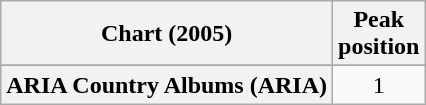<table class="wikitable sortable plainrowheaders">
<tr>
<th scope="col">Chart (2005)</th>
<th scope="col">Peak<br>position</th>
</tr>
<tr>
</tr>
<tr>
<th scope="row">ARIA Country Albums (ARIA)</th>
<td align="center">1</td>
</tr>
</table>
